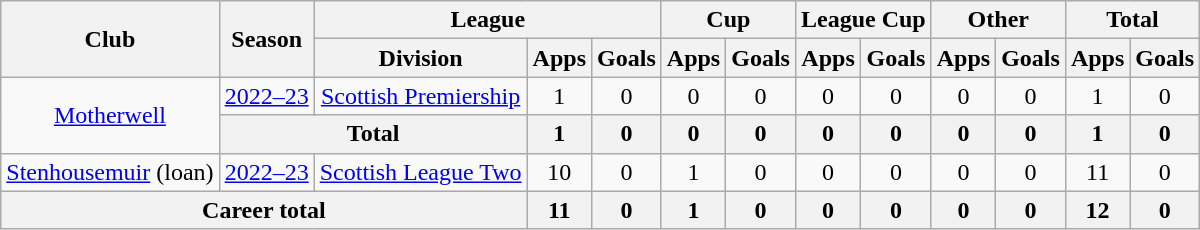<table class="wikitable" style="text-align: center">
<tr>
<th rowspan="2">Club</th>
<th rowspan="2">Season</th>
<th colspan="3">League</th>
<th colspan="2">Cup</th>
<th colspan="2">League Cup</th>
<th colspan="2">Other</th>
<th colspan="2">Total</th>
</tr>
<tr>
<th>Division</th>
<th>Apps</th>
<th>Goals</th>
<th>Apps</th>
<th>Goals</th>
<th>Apps</th>
<th>Goals</th>
<th>Apps</th>
<th>Goals</th>
<th>Apps</th>
<th>Goals</th>
</tr>
<tr>
<td rowspan=2><a href='#'>Motherwell</a></td>
<td><a href='#'>2022–23</a></td>
<td><a href='#'>Scottish Premiership</a></td>
<td>1</td>
<td>0</td>
<td>0</td>
<td>0</td>
<td>0</td>
<td>0</td>
<td>0</td>
<td>0</td>
<td>1</td>
<td>0</td>
</tr>
<tr>
<th colspan=2>Total</th>
<th>1</th>
<th>0</th>
<th>0</th>
<th>0</th>
<th>0</th>
<th>0</th>
<th>0</th>
<th>0</th>
<th>1</th>
<th>0</th>
</tr>
<tr>
<td><a href='#'>Stenhousemuir</a> (loan)</td>
<td><a href='#'>2022–23</a></td>
<td><a href='#'>Scottish League Two</a></td>
<td>10</td>
<td>0</td>
<td>1</td>
<td>0</td>
<td>0</td>
<td>0</td>
<td>0</td>
<td>0</td>
<td>11</td>
<td>0</td>
</tr>
<tr>
<th colspan="3">Career total</th>
<th>11</th>
<th>0</th>
<th>1</th>
<th>0</th>
<th>0</th>
<th>0</th>
<th>0</th>
<th>0</th>
<th>12</th>
<th>0</th>
</tr>
</table>
